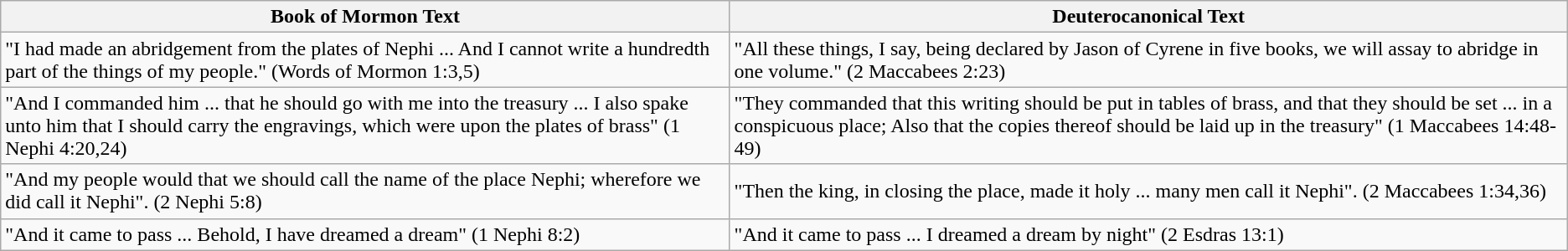<table class="wikitable">
<tr>
<th>Book of Mormon Text</th>
<th>Deuterocanonical Text</th>
</tr>
<tr>
<td>"I had made an abridgement from the plates of Nephi ... And I cannot write a hundredth part of the things of my people." (Words of Mormon 1:3,5)</td>
<td>"All these things, I say, being declared by Jason of Cyrene in five books, we will assay to abridge in one volume." (2 Maccabees 2:23)</td>
</tr>
<tr>
<td>"And I commanded him ... that he should go with me into the treasury ... I also spake unto him that I should carry the engravings, which were upon the plates of brass" (1 Nephi 4:20,24)</td>
<td>"They commanded that this writing should be put in tables of brass, and that they should be set ... in a conspicuous place; Also that the copies thereof should be laid up in the treasury"  (1 Maccabees 14:48-49)</td>
</tr>
<tr>
<td>"And my people would that we should call the name of the place Nephi; wherefore we did call it Nephi". (2 Nephi 5:8)</td>
<td>"Then the king, in closing the place, made it holy ... many men call it Nephi".  (2 Maccabees 1:34,36)</td>
</tr>
<tr>
<td>"And it came to pass ... Behold, I have dreamed a dream" (1 Nephi 8:2)</td>
<td>"And it came to pass ... I dreamed a dream by night"  (2 Esdras 13:1)</td>
</tr>
</table>
